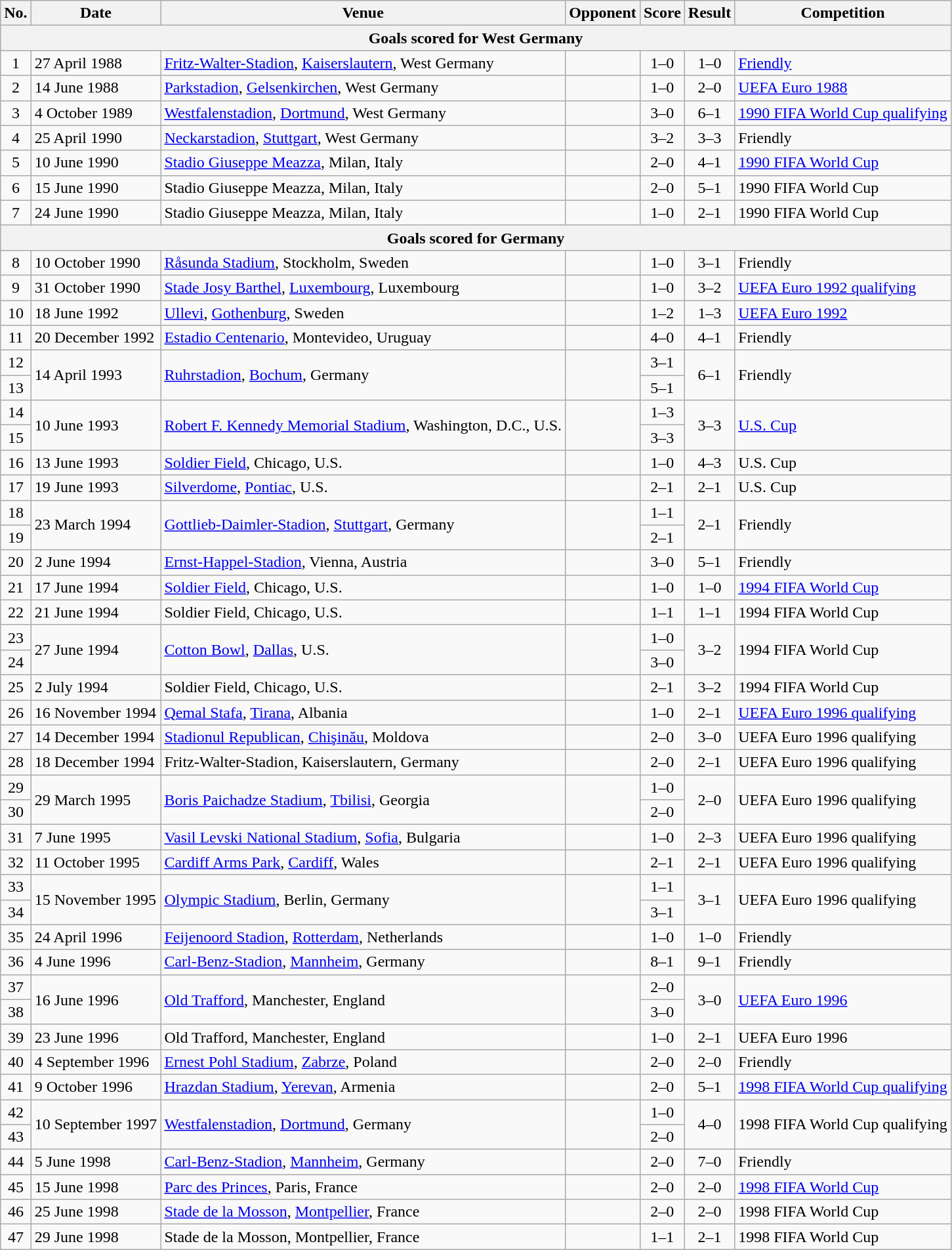<table class="wikitable sortable">
<tr>
<th scope="col">No.</th>
<th scope="col">Date</th>
<th scope="col">Venue</th>
<th scope="col">Opponent</th>
<th scope="col">Score</th>
<th scope="col">Result</th>
<th scope="col">Competition</th>
</tr>
<tr>
<th colspan="7">Goals scored for West Germany</th>
</tr>
<tr>
<td align="center">1</td>
<td>27 April 1988</td>
<td><a href='#'>Fritz-Walter-Stadion</a>, <a href='#'>Kaiserslautern</a>, West Germany</td>
<td></td>
<td align="center">1–0</td>
<td align="center">1–0</td>
<td><a href='#'>Friendly</a></td>
</tr>
<tr>
<td align="center">2</td>
<td>14 June 1988</td>
<td><a href='#'>Parkstadion</a>, <a href='#'>Gelsenkirchen</a>, West Germany</td>
<td></td>
<td align="center">1–0</td>
<td align="center">2–0</td>
<td><a href='#'>UEFA Euro 1988</a></td>
</tr>
<tr>
<td align="center">3</td>
<td>4 October 1989</td>
<td><a href='#'>Westfalenstadion</a>, <a href='#'>Dortmund</a>, West Germany</td>
<td></td>
<td align="center">3–0</td>
<td align="center">6–1</td>
<td><a href='#'>1990 FIFA World Cup qualifying</a></td>
</tr>
<tr>
<td align="center">4</td>
<td>25 April 1990</td>
<td><a href='#'>Neckarstadion</a>, <a href='#'>Stuttgart</a>, West Germany</td>
<td></td>
<td align="center">3–2</td>
<td align="center">3–3</td>
<td>Friendly</td>
</tr>
<tr>
<td align="center">5</td>
<td>10 June 1990</td>
<td><a href='#'>Stadio Giuseppe Meazza</a>, Milan, Italy</td>
<td></td>
<td align="center">2–0</td>
<td align="center">4–1</td>
<td><a href='#'>1990 FIFA World Cup</a></td>
</tr>
<tr>
<td align="center">6</td>
<td>15 June 1990</td>
<td>Stadio Giuseppe Meazza, Milan, Italy</td>
<td></td>
<td align="center">2–0</td>
<td align="center">5–1</td>
<td>1990 FIFA World Cup</td>
</tr>
<tr>
<td align="center">7</td>
<td>24 June 1990</td>
<td>Stadio Giuseppe Meazza, Milan, Italy</td>
<td></td>
<td align="center">1–0</td>
<td align="center">2–1</td>
<td>1990 FIFA World Cup</td>
</tr>
<tr>
<th colspan="7">Goals scored for Germany</th>
</tr>
<tr>
<td align="center">8</td>
<td>10 October 1990</td>
<td><a href='#'>Råsunda Stadium</a>, Stockholm, Sweden</td>
<td></td>
<td align="center">1–0</td>
<td align="center">3–1</td>
<td>Friendly</td>
</tr>
<tr>
<td align="center">9</td>
<td>31 October 1990</td>
<td><a href='#'>Stade Josy Barthel</a>, <a href='#'>Luxembourg</a>, Luxembourg</td>
<td></td>
<td align="center">1–0</td>
<td align="center">3–2</td>
<td><a href='#'>UEFA Euro 1992 qualifying</a></td>
</tr>
<tr>
<td align="center">10</td>
<td>18 June 1992</td>
<td><a href='#'>Ullevi</a>, <a href='#'>Gothenburg</a>, Sweden</td>
<td></td>
<td align="center">1–2</td>
<td align="center">1–3</td>
<td><a href='#'>UEFA Euro 1992</a></td>
</tr>
<tr>
<td align="center">11</td>
<td>20 December 1992</td>
<td><a href='#'>Estadio Centenario</a>, Montevideo, Uruguay</td>
<td></td>
<td align="center">4–0</td>
<td align="center">4–1</td>
<td>Friendly</td>
</tr>
<tr>
<td align="center">12</td>
<td rowspan="2">14 April 1993</td>
<td rowspan="2"><a href='#'>Ruhrstadion</a>, <a href='#'>Bochum</a>, Germany</td>
<td rowspan="2"></td>
<td align="center">3–1</td>
<td align="center" rowspan="2">6–1</td>
<td rowspan="2">Friendly</td>
</tr>
<tr>
<td align="center">13</td>
<td align="center">5–1</td>
</tr>
<tr>
<td align="center">14</td>
<td rowspan="2">10 June 1993</td>
<td rowspan="2"><a href='#'>Robert F. Kennedy Memorial Stadium</a>, Washington, D.C., U.S.</td>
<td rowspan="2"></td>
<td align="center">1–3</td>
<td rowspan="2" align="center">3–3</td>
<td rowspan="2"><a href='#'>U.S. Cup</a></td>
</tr>
<tr>
<td align="center">15</td>
<td align="center">3–3</td>
</tr>
<tr>
<td align="center">16</td>
<td>13 June 1993</td>
<td><a href='#'>Soldier Field</a>, Chicago, U.S.</td>
<td></td>
<td align="center">1–0</td>
<td align="center">4–3</td>
<td>U.S. Cup</td>
</tr>
<tr>
<td align="center">17</td>
<td>19 June 1993</td>
<td><a href='#'>Silverdome</a>, <a href='#'>Pontiac</a>, U.S.</td>
<td></td>
<td align="center">2–1</td>
<td align="center">2–1</td>
<td>U.S. Cup</td>
</tr>
<tr>
<td align="center">18</td>
<td rowspan="2">23 March 1994</td>
<td rowspan="2"><a href='#'>Gottlieb-Daimler-Stadion</a>, <a href='#'>Stuttgart</a>, Germany</td>
<td rowspan="2"></td>
<td align="center">1–1</td>
<td rowspan="2" align="center">2–1</td>
<td rowspan="2">Friendly</td>
</tr>
<tr>
<td align="center">19</td>
<td align="center">2–1</td>
</tr>
<tr>
<td align="center">20</td>
<td>2 June 1994</td>
<td><a href='#'>Ernst-Happel-Stadion</a>, Vienna, Austria</td>
<td></td>
<td align="center">3–0</td>
<td align="center">5–1</td>
<td>Friendly</td>
</tr>
<tr>
<td align="center">21</td>
<td>17 June 1994</td>
<td><a href='#'>Soldier Field</a>, Chicago, U.S.</td>
<td></td>
<td align="center">1–0</td>
<td align="center">1–0</td>
<td><a href='#'>1994 FIFA World Cup</a></td>
</tr>
<tr>
<td align="center">22</td>
<td>21 June 1994</td>
<td>Soldier Field, Chicago, U.S.</td>
<td></td>
<td align="center">1–1</td>
<td align="center">1–1</td>
<td>1994 FIFA World Cup</td>
</tr>
<tr>
<td align="center">23</td>
<td rowspan="2">27 June 1994</td>
<td rowspan="2"><a href='#'>Cotton Bowl</a>, <a href='#'>Dallas</a>, U.S.</td>
<td rowspan="2"></td>
<td align="center">1–0</td>
<td rowspan="2" align="center">3–2</td>
<td rowspan="2">1994 FIFA World Cup</td>
</tr>
<tr>
<td align="center">24</td>
<td align="center">3–0</td>
</tr>
<tr>
<td align="center">25</td>
<td>2 July 1994</td>
<td>Soldier Field, Chicago, U.S.</td>
<td></td>
<td align="center">2–1</td>
<td align="center">3–2</td>
<td>1994 FIFA World Cup</td>
</tr>
<tr>
<td align="center">26</td>
<td>16 November 1994</td>
<td><a href='#'>Qemal Stafa</a>, <a href='#'>Tirana</a>, Albania</td>
<td></td>
<td align="center">1–0</td>
<td align="center">2–1</td>
<td><a href='#'>UEFA Euro 1996 qualifying</a></td>
</tr>
<tr>
<td align="center">27</td>
<td>14 December 1994</td>
<td><a href='#'>Stadionul Republican</a>, <a href='#'>Chişinău</a>, Moldova</td>
<td></td>
<td align="center">2–0</td>
<td align="center">3–0</td>
<td>UEFA Euro 1996 qualifying</td>
</tr>
<tr>
<td align="center">28</td>
<td>18 December 1994</td>
<td>Fritz-Walter-Stadion, Kaiserslautern, Germany</td>
<td></td>
<td align="center">2–0</td>
<td align="center">2–1</td>
<td>UEFA Euro 1996 qualifying</td>
</tr>
<tr>
<td align="center">29</td>
<td rowspan="2">29 March 1995</td>
<td rowspan="2"><a href='#'>Boris Paichadze Stadium</a>, <a href='#'>Tbilisi</a>, Georgia</td>
<td rowspan="2"></td>
<td align="center">1–0</td>
<td rowspan="2" align="center">2–0</td>
<td rowspan="2">UEFA Euro 1996 qualifying</td>
</tr>
<tr>
<td align="center">30</td>
<td align="center">2–0</td>
</tr>
<tr>
<td align="center">31</td>
<td>7 June 1995</td>
<td><a href='#'>Vasil Levski National Stadium</a>, <a href='#'>Sofia</a>, Bulgaria</td>
<td></td>
<td align="center">1–0</td>
<td align="center">2–3</td>
<td>UEFA Euro 1996 qualifying</td>
</tr>
<tr>
<td align="center">32</td>
<td>11 October 1995</td>
<td><a href='#'>Cardiff Arms Park</a>, <a href='#'>Cardiff</a>, Wales</td>
<td></td>
<td align="center">2–1</td>
<td align="center">2–1</td>
<td>UEFA Euro 1996 qualifying</td>
</tr>
<tr>
<td align="center">33</td>
<td rowspan="2">15 November 1995</td>
<td rowspan="2"><a href='#'>Olympic Stadium</a>, Berlin, Germany</td>
<td rowspan="2"></td>
<td align="center">1–1</td>
<td rowspan="2" align="center">3–1</td>
<td rowspan="2">UEFA Euro 1996 qualifying</td>
</tr>
<tr>
<td align="center">34</td>
<td align="center">3–1</td>
</tr>
<tr>
<td align="center">35</td>
<td>24 April 1996</td>
<td><a href='#'>Feijenoord Stadion</a>, <a href='#'>Rotterdam</a>, Netherlands</td>
<td></td>
<td align="center">1–0</td>
<td align="center">1–0</td>
<td>Friendly</td>
</tr>
<tr>
<td align="center">36</td>
<td>4 June 1996</td>
<td><a href='#'>Carl-Benz-Stadion</a>, <a href='#'>Mannheim</a>, Germany</td>
<td></td>
<td align="center">8–1</td>
<td align="center">9–1</td>
<td>Friendly</td>
</tr>
<tr>
<td align="center">37</td>
<td rowspan="2">16 June 1996</td>
<td rowspan="2"><a href='#'>Old Trafford</a>, Manchester, England</td>
<td rowspan="2"></td>
<td align="center">2–0</td>
<td rowspan="2" align="center">3–0</td>
<td rowspan="2"><a href='#'>UEFA Euro 1996</a></td>
</tr>
<tr>
<td align="center">38</td>
<td align="center">3–0</td>
</tr>
<tr>
<td align="center">39</td>
<td>23 June 1996</td>
<td>Old Trafford, Manchester, England</td>
<td></td>
<td align="center">1–0</td>
<td align="center">2–1</td>
<td>UEFA Euro 1996</td>
</tr>
<tr>
<td align="center">40</td>
<td>4 September 1996</td>
<td><a href='#'>Ernest Pohl Stadium</a>, <a href='#'>Zabrze</a>, Poland</td>
<td></td>
<td align="center">2–0</td>
<td align="center">2–0</td>
<td>Friendly</td>
</tr>
<tr>
<td align="center">41</td>
<td>9 October 1996</td>
<td><a href='#'>Hrazdan Stadium</a>, <a href='#'>Yerevan</a>, Armenia</td>
<td></td>
<td align="center">2–0</td>
<td align="center">5–1</td>
<td><a href='#'>1998 FIFA World Cup qualifying</a></td>
</tr>
<tr>
<td align="center">42</td>
<td rowspan="2">10 September 1997</td>
<td rowspan="2"><a href='#'>Westfalenstadion</a>, <a href='#'>Dortmund</a>, Germany</td>
<td rowspan="2"></td>
<td align="center">1–0</td>
<td rowspan="2" align="center">4–0</td>
<td rowspan="2">1998 FIFA World Cup qualifying</td>
</tr>
<tr>
<td align="center">43</td>
<td align="center">2–0</td>
</tr>
<tr>
<td align="center">44</td>
<td>5 June 1998</td>
<td><a href='#'>Carl-Benz-Stadion</a>, <a href='#'>Mannheim</a>, Germany</td>
<td></td>
<td align="center">2–0</td>
<td align="center">7–0</td>
<td>Friendly</td>
</tr>
<tr>
<td align="center">45</td>
<td>15 June 1998</td>
<td><a href='#'>Parc des Princes</a>, Paris, France</td>
<td></td>
<td align="center">2–0</td>
<td align="center">2–0</td>
<td><a href='#'>1998 FIFA World Cup</a></td>
</tr>
<tr>
<td align="center">46</td>
<td>25 June 1998</td>
<td><a href='#'>Stade de la Mosson</a>, <a href='#'>Montpellier</a>, France</td>
<td></td>
<td align="center">2–0</td>
<td align="center">2–0</td>
<td>1998 FIFA World Cup</td>
</tr>
<tr>
<td align="center">47</td>
<td>29 June 1998</td>
<td>Stade de la Mosson, Montpellier, France</td>
<td></td>
<td align="center">1–1</td>
<td align="center">2–1</td>
<td>1998 FIFA World Cup</td>
</tr>
</table>
